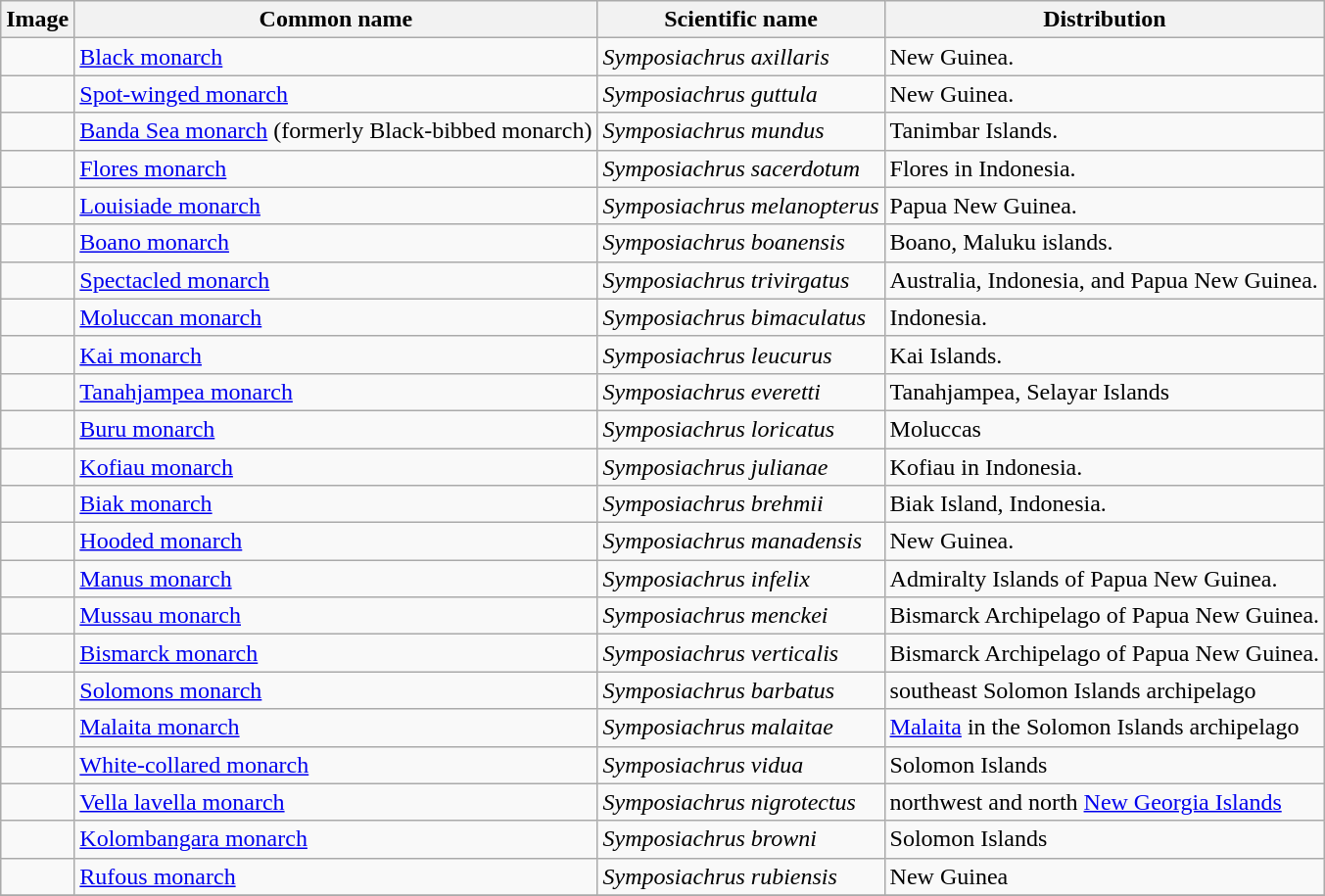<table class="wikitable">
<tr>
<th>Image</th>
<th>Common name</th>
<th>Scientific name</th>
<th>Distribution</th>
</tr>
<tr>
<td></td>
<td><a href='#'>Black monarch</a></td>
<td><em>Symposiachrus axillaris</em></td>
<td>New Guinea.</td>
</tr>
<tr>
<td></td>
<td><a href='#'>Spot-winged monarch</a></td>
<td><em>Symposiachrus guttula</em></td>
<td>New Guinea.</td>
</tr>
<tr>
<td></td>
<td><a href='#'>Banda Sea monarch</a> (formerly Black-bibbed monarch)</td>
<td><em>Symposiachrus mundus</em></td>
<td>Tanimbar Islands.</td>
</tr>
<tr>
<td></td>
<td><a href='#'>Flores monarch</a></td>
<td><em>Symposiachrus sacerdotum</em></td>
<td>Flores in Indonesia.</td>
</tr>
<tr>
<td></td>
<td><a href='#'>Louisiade monarch</a></td>
<td><em>Symposiachrus melanopterus</em></td>
<td>Papua New Guinea.</td>
</tr>
<tr>
<td></td>
<td><a href='#'>Boano monarch</a></td>
<td><em>Symposiachrus boanensis</em></td>
<td>Boano, Maluku islands.</td>
</tr>
<tr>
<td></td>
<td><a href='#'>Spectacled monarch</a></td>
<td><em>Symposiachrus trivirgatus</em></td>
<td>Australia, Indonesia, and Papua New Guinea.</td>
</tr>
<tr>
<td></td>
<td><a href='#'>Moluccan monarch</a></td>
<td><em>Symposiachrus bimaculatus</em></td>
<td>Indonesia.</td>
</tr>
<tr>
<td></td>
<td><a href='#'>Kai monarch</a></td>
<td><em>Symposiachrus leucurus</em></td>
<td>Kai Islands.</td>
</tr>
<tr>
<td></td>
<td><a href='#'>Tanahjampea monarch</a></td>
<td><em>Symposiachrus everetti</em></td>
<td>Tanahjampea, Selayar Islands</td>
</tr>
<tr>
<td></td>
<td><a href='#'>Buru monarch</a></td>
<td><em>Symposiachrus loricatus</em></td>
<td>Moluccas</td>
</tr>
<tr>
<td></td>
<td><a href='#'>Kofiau monarch</a></td>
<td><em>Symposiachrus julianae</em></td>
<td>Kofiau in Indonesia.</td>
</tr>
<tr>
<td></td>
<td><a href='#'>Biak monarch</a></td>
<td><em>Symposiachrus brehmii</em></td>
<td>Biak Island, Indonesia.</td>
</tr>
<tr>
<td></td>
<td><a href='#'>Hooded monarch</a></td>
<td><em>Symposiachrus manadensis</em></td>
<td>New Guinea.</td>
</tr>
<tr>
<td></td>
<td><a href='#'>Manus monarch</a></td>
<td><em>Symposiachrus infelix</em></td>
<td>Admiralty Islands of Papua New Guinea.</td>
</tr>
<tr>
<td></td>
<td><a href='#'>Mussau monarch</a></td>
<td><em>Symposiachrus menckei</em></td>
<td>Bismarck Archipelago of Papua New Guinea.</td>
</tr>
<tr>
<td></td>
<td><a href='#'>Bismarck monarch</a></td>
<td><em>Symposiachrus verticalis</em></td>
<td>Bismarck Archipelago of Papua New Guinea.</td>
</tr>
<tr>
<td></td>
<td><a href='#'>Solomons monarch</a></td>
<td><em>Symposiachrus barbatus</em></td>
<td>southeast Solomon Islands archipelago</td>
</tr>
<tr>
<td></td>
<td><a href='#'>Malaita monarch</a></td>
<td><em>Symposiachrus malaitae</em></td>
<td><a href='#'>Malaita</a> in the Solomon Islands archipelago</td>
</tr>
<tr>
<td></td>
<td><a href='#'>White-collared monarch</a></td>
<td><em>Symposiachrus vidua</em></td>
<td>Solomon Islands</td>
</tr>
<tr>
<td></td>
<td><a href='#'>Vella lavella monarch</a></td>
<td><em>Symposiachrus nigrotectus</em></td>
<td>northwest and north <a href='#'>New Georgia Islands</a></td>
</tr>
<tr>
<td></td>
<td><a href='#'>Kolombangara monarch</a></td>
<td><em>Symposiachrus browni</em></td>
<td>Solomon Islands</td>
</tr>
<tr>
<td></td>
<td><a href='#'>Rufous monarch</a></td>
<td><em>Symposiachrus rubiensis</em></td>
<td>New Guinea</td>
</tr>
<tr>
</tr>
</table>
